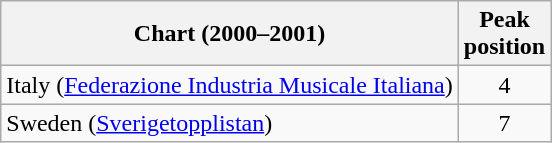<table class="wikitable">
<tr>
<th>Chart (2000–2001)</th>
<th>Peak<br>position</th>
</tr>
<tr>
<td>Italy (<a href='#'>Federazione Industria Musicale Italiana</a>)</td>
<td align="center">4</td>
</tr>
<tr>
<td>Sweden (<a href='#'>Sverigetopplistan</a>)</td>
<td align="center">7</td>
</tr>
</table>
